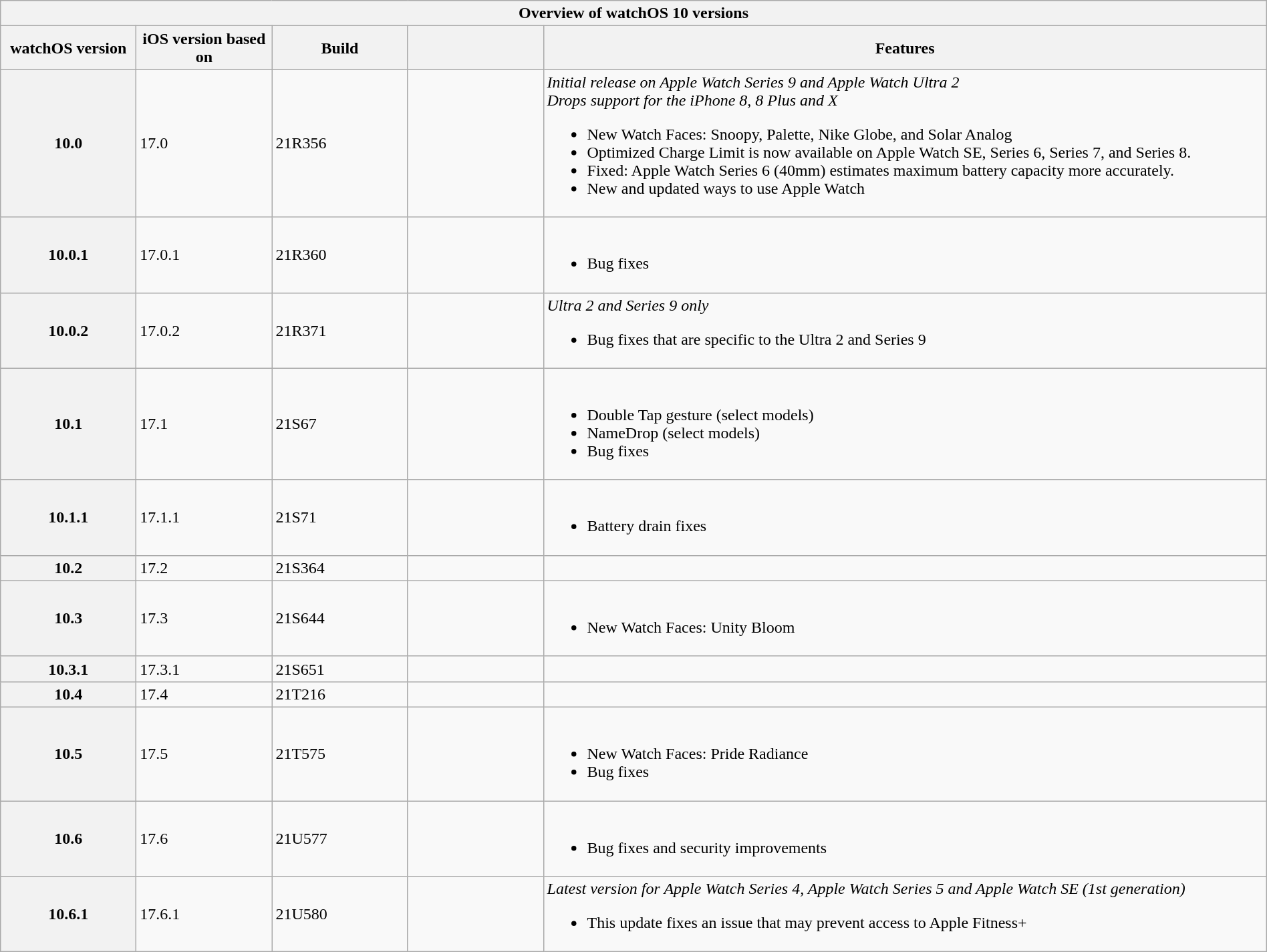<table class="wikitable mw-collapsible mw-collapsed" style="width:100%;">
<tr>
<th colspan="5">Overview of watchOS 10 versions</th>
</tr>
<tr>
<th style="width:8em;">watchOS version</th>
<th style="width:8em;">iOS version based on</th>
<th style="width:8em;">Build</th>
<th style="width:8em;"></th>
<th>Features</th>
</tr>
<tr>
<th>10.0</th>
<td>17.0</td>
<td>21R356</td>
<td></td>
<td><em>Initial release on Apple Watch Series 9 and Apple Watch Ultra 2</em><br><em>Drops support for the iPhone 8, 8 Plus and X</em><ul><li>New Watch Faces: Snoopy, Palette, Nike Globe, and Solar Analog</li><li>Optimized Charge Limit is now available on Apple Watch SE, Series 6, Series 7, and Series 8.</li><li>Fixed: Apple Watch Series 6 (40mm) estimates maximum battery capacity more accurately.</li><li>New and updated ways to use Apple Watch</li></ul></td>
</tr>
<tr>
<th>10.0.1</th>
<td>17.0.1</td>
<td>21R360</td>
<td></td>
<td><br><ul><li>Bug fixes</li></ul></td>
</tr>
<tr>
<th>10.0.2</th>
<td>17.0.2</td>
<td>21R371</td>
<td></td>
<td><em>Ultra 2 and Series 9 only</em><br><ul><li>Bug fixes that are specific to the Ultra 2 and Series 9</li></ul></td>
</tr>
<tr>
<th>10.1</th>
<td>17.1</td>
<td>21S67</td>
<td></td>
<td><br><ul><li>Double Tap gesture (select models)</li><li>NameDrop (select models)</li><li>Bug fixes</li></ul></td>
</tr>
<tr>
<th>10.1.1</th>
<td>17.1.1</td>
<td>21S71</td>
<td></td>
<td><br><ul><li>Battery drain fixes</li></ul></td>
</tr>
<tr>
<th>10.2</th>
<td>17.2</td>
<td>21S364</td>
<td></td>
<td></td>
</tr>
<tr>
<th>10.3</th>
<td>17.3</td>
<td>21S644</td>
<td></td>
<td><br><ul><li>New Watch Faces: Unity Bloom</li></ul></td>
</tr>
<tr>
<th>10.3.1</th>
<td>17.3.1</td>
<td>21S651</td>
<td></td>
<td></td>
</tr>
<tr>
<th>10.4</th>
<td>17.4</td>
<td>21T216</td>
<td></td>
<td></td>
</tr>
<tr>
<th>10.5</th>
<td>17.5</td>
<td>21T575</td>
<td></td>
<td><br><ul><li>New Watch Faces: Pride Radiance</li><li>Bug fixes</li></ul></td>
</tr>
<tr>
<th>10.6</th>
<td>17.6</td>
<td>21U577</td>
<td></td>
<td><br><ul><li>Bug fixes and security improvements</li></ul></td>
</tr>
<tr>
<th>10.6.1</th>
<td>17.6.1</td>
<td>21U580</td>
<td></td>
<td><em>Latest version for Apple Watch Series 4, Apple Watch Series 5 and Apple Watch SE (1st generation)</em><br><ul><li>This update fixes an issue that may prevent access to Apple Fitness+</li></ul></td>
</tr>
</table>
